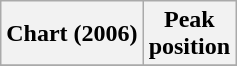<table class="wikitable sortable plainrowheaders" style="text-align:center;">
<tr>
<th>Chart (2006)</th>
<th>Peak<br>position</th>
</tr>
<tr>
</tr>
</table>
